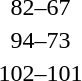<table style="text-align:center">
<tr>
<th width=200></th>
<th width=100></th>
<th width=200></th>
</tr>
<tr>
<td align=right><strong></strong></td>
<td align=center>82–67</td>
<td align=left></td>
</tr>
<tr>
<td align=right><strong></strong></td>
<td align=center>94–73</td>
<td align=left></td>
</tr>
<tr>
<td align=right><strong></strong></td>
<td align=center>102–101</td>
<td align=left></td>
</tr>
</table>
